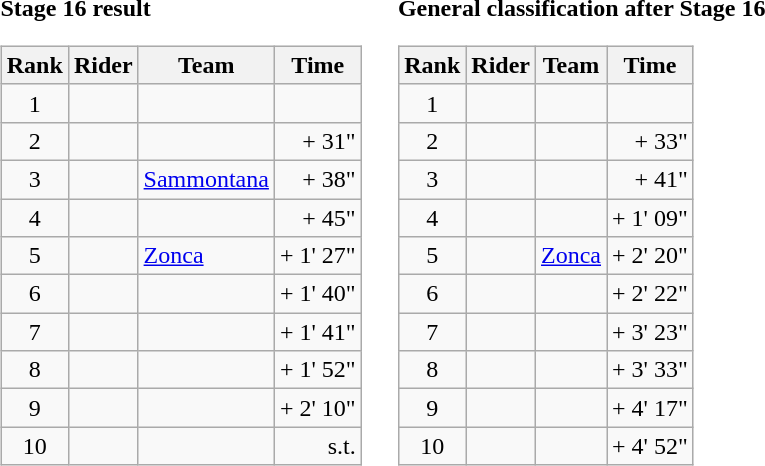<table>
<tr>
<td><strong>Stage 16 result</strong><br><table class="wikitable">
<tr>
<th scope="col">Rank</th>
<th scope="col">Rider</th>
<th scope="col">Team</th>
<th scope="col">Time</th>
</tr>
<tr>
<td style="text-align:center;">1</td>
<td></td>
<td></td>
<td style="text-align:right;"></td>
</tr>
<tr>
<td style="text-align:center;">2</td>
<td></td>
<td></td>
<td style="text-align:right;">+ 31"</td>
</tr>
<tr>
<td style="text-align:center;">3</td>
<td></td>
<td><a href='#'>Sammontana</a></td>
<td style="text-align:right;">+ 38"</td>
</tr>
<tr>
<td style="text-align:center;">4</td>
<td></td>
<td></td>
<td style="text-align:right;">+ 45"</td>
</tr>
<tr>
<td style="text-align:center;">5</td>
<td></td>
<td><a href='#'>Zonca</a></td>
<td style="text-align:right;">+ 1' 27"</td>
</tr>
<tr>
<td style="text-align:center;">6</td>
<td></td>
<td></td>
<td style="text-align:right;">+ 1' 40"</td>
</tr>
<tr>
<td style="text-align:center;">7</td>
<td></td>
<td></td>
<td style="text-align:right;">+ 1' 41"</td>
</tr>
<tr>
<td style="text-align:center;">8</td>
<td></td>
<td></td>
<td style="text-align:right;">+ 1' 52"</td>
</tr>
<tr>
<td style="text-align:center;">9</td>
<td></td>
<td></td>
<td style="text-align:right;">+ 2' 10"</td>
</tr>
<tr>
<td style="text-align:center;">10</td>
<td></td>
<td></td>
<td style="text-align:right;">s.t.</td>
</tr>
</table>
</td>
<td></td>
<td><strong>General classification after Stage 16</strong><br><table class="wikitable">
<tr>
<th scope="col">Rank</th>
<th scope="col">Rider</th>
<th scope="col">Team</th>
<th scope="col">Time</th>
</tr>
<tr>
<td style="text-align:center;">1</td>
<td></td>
<td></td>
<td style="text-align:right;"></td>
</tr>
<tr>
<td style="text-align:center;">2</td>
<td></td>
<td></td>
<td style="text-align:right;">+ 33"</td>
</tr>
<tr>
<td style="text-align:center;">3</td>
<td></td>
<td></td>
<td style="text-align:right;">+ 41"</td>
</tr>
<tr>
<td style="text-align:center;">4</td>
<td></td>
<td></td>
<td style="text-align:right;">+ 1' 09"</td>
</tr>
<tr>
<td style="text-align:center;">5</td>
<td></td>
<td><a href='#'>Zonca</a></td>
<td style="text-align:right;">+ 2' 20"</td>
</tr>
<tr>
<td style="text-align:center;">6</td>
<td></td>
<td></td>
<td style="text-align:right;">+ 2' 22"</td>
</tr>
<tr>
<td style="text-align:center;">7</td>
<td></td>
<td></td>
<td style="text-align:right;">+ 3' 23"</td>
</tr>
<tr>
<td style="text-align:center;">8</td>
<td></td>
<td></td>
<td style="text-align:right;">+ 3' 33"</td>
</tr>
<tr>
<td style="text-align:center;">9</td>
<td></td>
<td></td>
<td style="text-align:right;">+ 4' 17"</td>
</tr>
<tr>
<td style="text-align:center;">10</td>
<td></td>
<td></td>
<td style="text-align:right;">+ 4' 52"</td>
</tr>
</table>
</td>
</tr>
</table>
